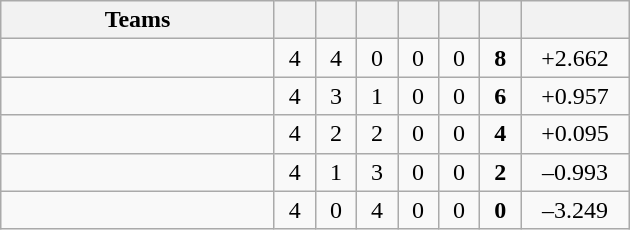<table class="wikitable" style="text-align:center">
<tr>
<th style="width:175px;">Teams</th>
<th style="width:20px;"></th>
<th style="width:20px;"></th>
<th style="width:20px;"></th>
<th style="width:20px;"></th>
<th style="width:20px;"></th>
<th style="width:20px;"></th>
<th style="width:65px;"></th>
</tr>
<tr>
<td style="text-align:left"></td>
<td>4</td>
<td>4</td>
<td>0</td>
<td>0</td>
<td>0</td>
<td><strong>8</strong></td>
<td>+2.662</td>
</tr>
<tr>
<td style="text-align:left"></td>
<td>4</td>
<td>3</td>
<td>1</td>
<td>0</td>
<td>0</td>
<td><strong>6</strong></td>
<td>+0.957</td>
</tr>
<tr>
<td style="text-align:left"></td>
<td>4</td>
<td>2</td>
<td>2</td>
<td>0</td>
<td>0</td>
<td><strong>4</strong></td>
<td>+0.095</td>
</tr>
<tr>
<td style="text-align:left"></td>
<td>4</td>
<td>1</td>
<td>3</td>
<td>0</td>
<td>0</td>
<td><strong>2</strong></td>
<td>–0.993</td>
</tr>
<tr>
<td style="text-align:left"></td>
<td>4</td>
<td>0</td>
<td>4</td>
<td>0</td>
<td>0</td>
<td><strong>0</strong></td>
<td>–3.249</td>
</tr>
</table>
